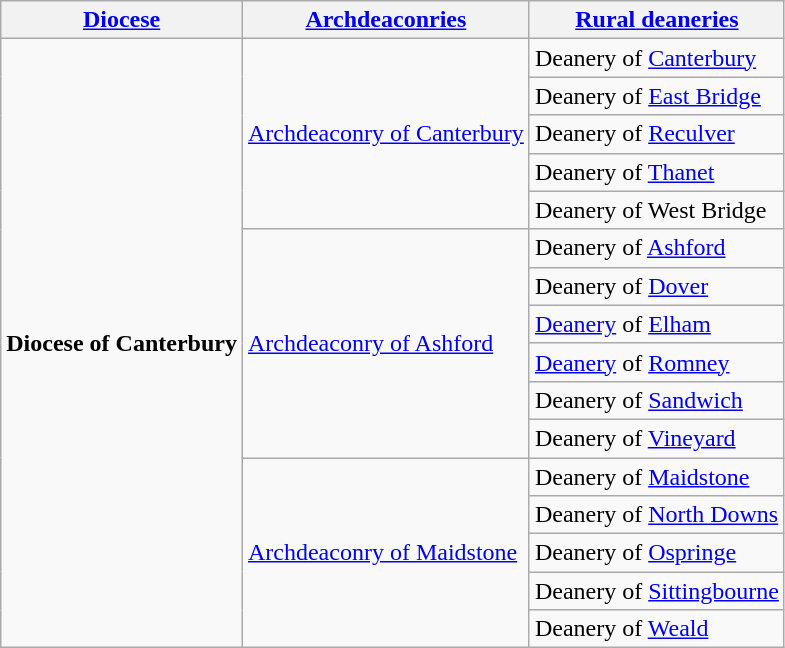<table class="wikitable sortable">
<tr>
<th><a href='#'>Diocese</a></th>
<th><a href='#'>Archdeaconries</a></th>
<th><a href='#'>Rural deaneries</a></th>
</tr>
<tr>
<td rowspan="16"><strong>Diocese of Canterbury</strong></td>
<td rowspan="5"><a href='#'>Archdeaconry of Canterbury</a></td>
<td>Deanery of <a href='#'>Canterbury</a></td>
</tr>
<tr>
<td>Deanery of <a href='#'>East Bridge</a></td>
</tr>
<tr>
<td>Deanery of <a href='#'>Reculver</a></td>
</tr>
<tr>
<td>Deanery of <a href='#'>Thanet</a></td>
</tr>
<tr>
<td>Deanery of West Bridge</td>
</tr>
<tr>
<td rowspan="6"><a href='#'>Archdeaconry of Ashford</a></td>
<td>Deanery of <a href='#'>Ashford</a></td>
</tr>
<tr>
<td>Deanery of <a href='#'>Dover</a></td>
</tr>
<tr>
<td><a href='#'>Deanery</a> of <a href='#'>Elham</a></td>
</tr>
<tr>
<td><a href='#'>Deanery</a> of <a href='#'>Romney</a></td>
</tr>
<tr>
<td>Deanery of <a href='#'>Sandwich</a></td>
</tr>
<tr>
<td>Deanery of <a href='#'>Vineyard</a></td>
</tr>
<tr>
<td rowspan="5"><a href='#'>Archdeaconry of Maidstone</a></td>
<td>Deanery of <a href='#'>Maidstone</a></td>
</tr>
<tr>
<td>Deanery of <a href='#'>North Downs</a></td>
</tr>
<tr>
<td>Deanery of <a href='#'>Ospringe</a></td>
</tr>
<tr>
<td>Deanery of <a href='#'>Sittingbourne</a></td>
</tr>
<tr>
<td>Deanery of <a href='#'>Weald</a></td>
</tr>
</table>
